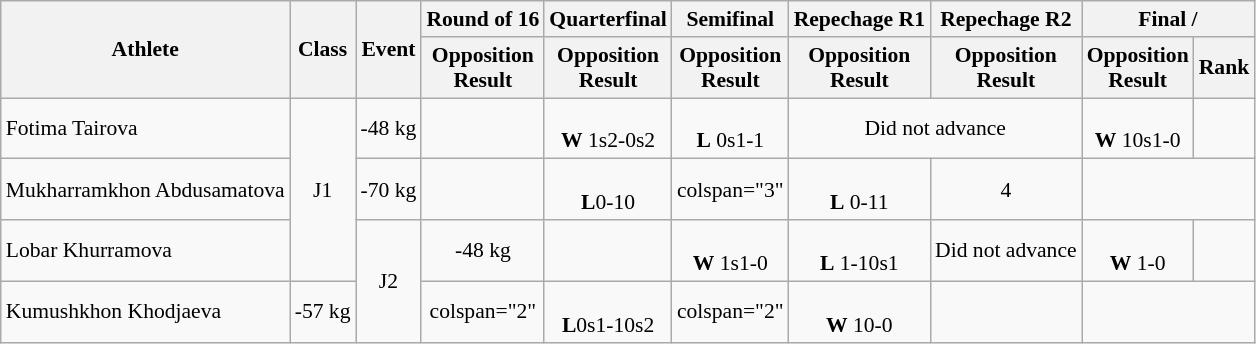<table class="wikitable" style="text-align:center; font-size:90%">
<tr>
<th rowspan="2">Athlete</th>
<th rowspan="2">Class</th>
<th rowspan="2">Event</th>
<th>Round of 16</th>
<th>Quarterfinal</th>
<th>Semifinal</th>
<th>Repechage R1</th>
<th>Repechage R2</th>
<th colspan="2">Final / </th>
</tr>
<tr>
<th>Opposition<br>Result</th>
<th>Opposition<br>Result</th>
<th>Opposition<br>Result</th>
<th>Opposition<br>Result</th>
<th>Opposition<br>Result</th>
<th>Opposition<br>Result</th>
<th>Rank</th>
</tr>
<tr>
<td align="left">Fotima Tairova</td>
<td rowspan="3">J1</td>
<td>-48 kg</td>
<td></td>
<td><br><strong>W</strong> 1s2-0s2</td>
<td><br><strong>L</strong> 0s1-1</td>
<td colspan="2">Did not advance</td>
<td><br><strong>W</strong> 10s1-0</td>
<td></td>
</tr>
<tr>
<td align="left">Mukharramkhon Abdusamatova</td>
<td>-70 kg</td>
<td></td>
<td><br><strong>L</strong>0-10</td>
<td>colspan="3" </td>
<td><br><strong>L</strong> 0-11</td>
<td>4</td>
</tr>
<tr>
<td align="left">Lobar Khurramova</td>
<td rowspan="3">J2</td>
<td>-48 kg</td>
<td></td>
<td><br><strong>W</strong> 1s1-0</td>
<td><br><strong>L</strong> 1-10s1</td>
<td>Did not advance</td>
<td><br><strong>W</strong> 1-0</td>
<td></td>
</tr>
<tr>
<td align="left">Kumushkhon Khodjaeva</td>
<td>-57 kg</td>
<td>colspan="2" </td>
<td><br><strong>L</strong>0s1-10s2</td>
<td>colspan="2" </td>
<td><br><strong>W</strong> 10-0</td>
<td></td>
</tr>
</table>
